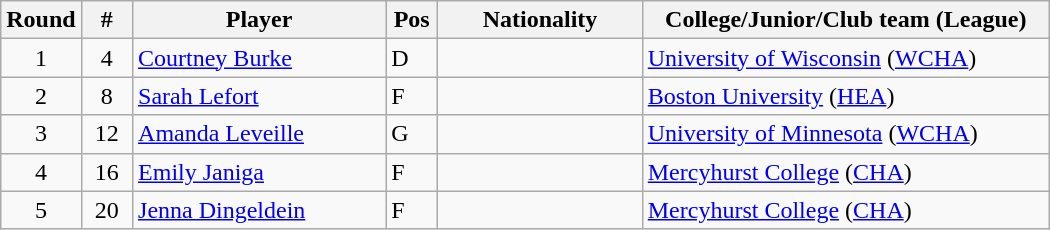<table class="wikitable" width="700em">
<tr>
<th style="width:5%;">Round</th>
<th style="width:5%;">#</th>
<th style="width:25%;">Player</th>
<th style="width:5%;">Pos</th>
<th style="width:20%;">Nationality</th>
<th style="width:40%;">College/Junior/Club team (League)</th>
</tr>
<tr>
<td align=center>1</td>
<td align=center>4</td>
<td><a href='#'>Courtney Burke</a></td>
<td>D</td>
<td></td>
<td><a href='#'>University of Wisconsin</a> (<a href='#'>WCHA</a>)</td>
</tr>
<tr>
<td align=center>2</td>
<td align=center>8</td>
<td><a href='#'>Sarah Lefort</a></td>
<td>F</td>
<td></td>
<td><a href='#'>Boston University</a> (<a href='#'>HEA</a>)</td>
</tr>
<tr>
<td align=center>3</td>
<td align=center>12</td>
<td><a href='#'>Amanda Leveille</a></td>
<td>G</td>
<td></td>
<td><a href='#'>University of Minnesota</a> (<a href='#'>WCHA</a>)</td>
</tr>
<tr>
<td align=center>4</td>
<td align=center>16</td>
<td><a href='#'>Emily Janiga</a></td>
<td>F</td>
<td></td>
<td><a href='#'>Mercyhurst College</a> (<a href='#'>CHA</a>)</td>
</tr>
<tr>
<td align=center>5</td>
<td align=center>20</td>
<td><a href='#'>Jenna Dingeldein</a></td>
<td>F</td>
<td></td>
<td><a href='#'>Mercyhurst College</a> (<a href='#'>CHA</a>)</td>
</tr>
</table>
